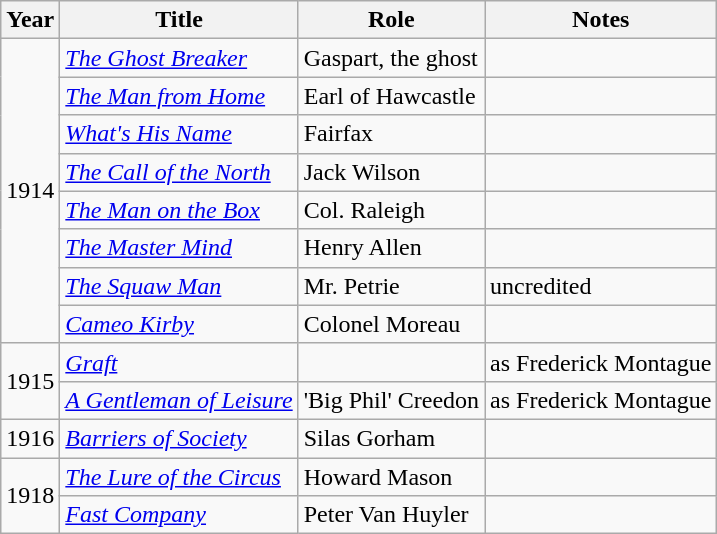<table class="wikitable sortable">
<tr>
<th>Year</th>
<th>Title</th>
<th>Role</th>
<th class = "unsortable">Notes</th>
</tr>
<tr>
<td rowspan=8>1914</td>
<td><em><a href='#'>The Ghost Breaker</a></em></td>
<td>Gaspart, the ghost</td>
<td></td>
</tr>
<tr>
<td><em><a href='#'>The Man from Home</a></em></td>
<td>Earl of Hawcastle</td>
<td></td>
</tr>
<tr>
<td><em><a href='#'>What's His Name</a></em></td>
<td>Fairfax</td>
<td></td>
</tr>
<tr>
<td><em><a href='#'>The Call of the North</a></em></td>
<td>Jack Wilson</td>
<td></td>
</tr>
<tr>
<td><em><a href='#'>The Man on the Box</a></em></td>
<td>Col. Raleigh</td>
<td></td>
</tr>
<tr>
<td><em><a href='#'>The Master Mind</a></em></td>
<td>Henry Allen</td>
<td></td>
</tr>
<tr>
<td><em><a href='#'>The Squaw Man</a></em></td>
<td>Mr. Petrie</td>
<td>uncredited</td>
</tr>
<tr>
<td><em><a href='#'>Cameo Kirby</a></em></td>
<td>Colonel Moreau</td>
<td></td>
</tr>
<tr>
<td rowspan=2>1915</td>
<td><em><a href='#'>Graft</a></em></td>
<td></td>
<td>as Frederick Montague</td>
</tr>
<tr>
<td><em><a href='#'>A Gentleman of Leisure</a></em></td>
<td>'Big Phil' Creedon</td>
<td>as Frederick Montague</td>
</tr>
<tr>
<td>1916</td>
<td><em><a href='#'>Barriers of Society</a></em></td>
<td>Silas Gorham</td>
</tr>
<tr>
<td rowspan=2>1918</td>
<td><em><a href='#'>The Lure of the Circus</a></em></td>
<td>Howard Mason</td>
<td></td>
</tr>
<tr>
<td><em><a href='#'>Fast Company</a></em></td>
<td>Peter Van Huyler</td>
<td></td>
</tr>
</table>
